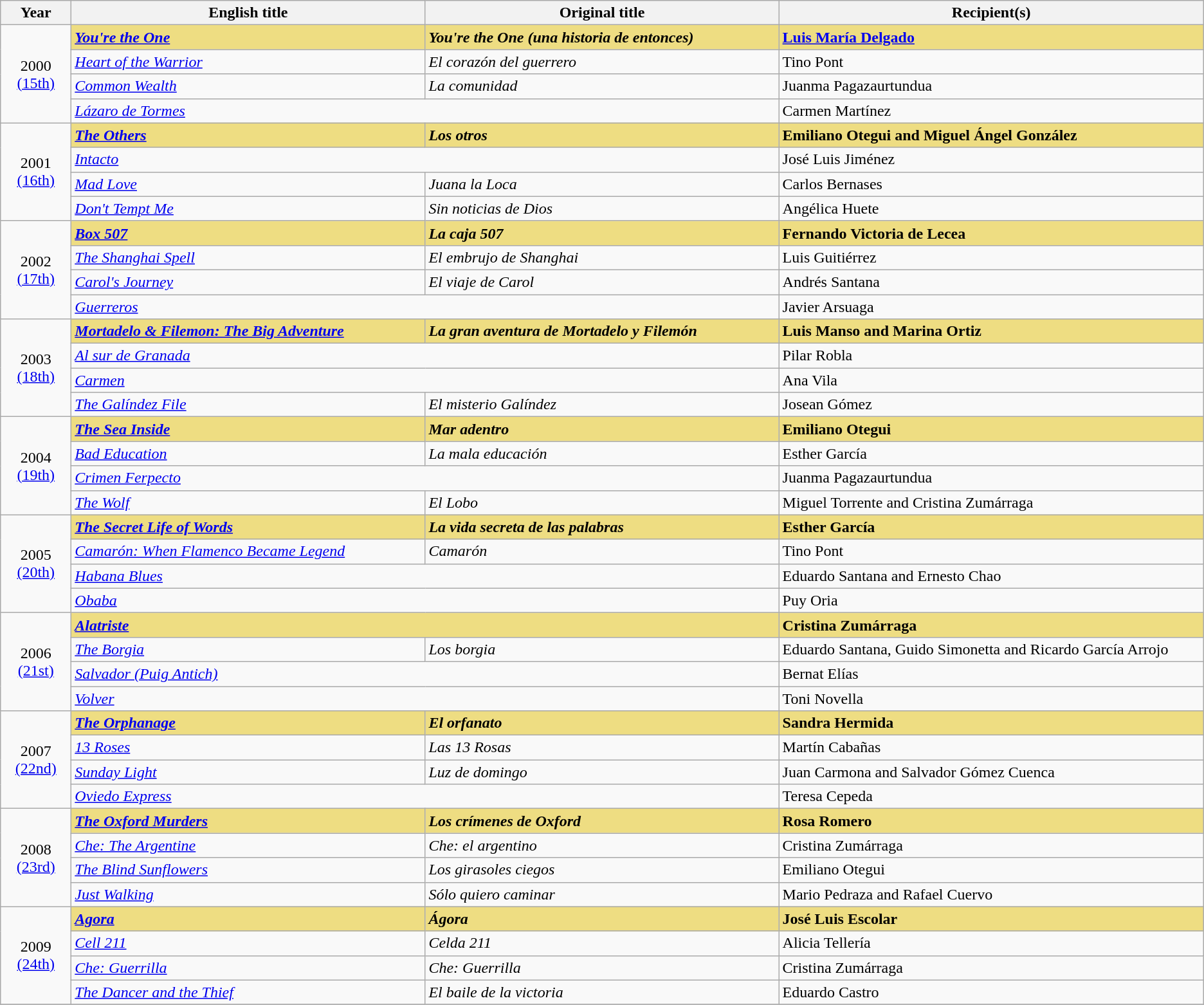<table class="wikitable sortable" style="text-align:left;"style="width:95%">
<tr>
<th scope="col" style="width:5%;">Year</th>
<th scope="col" style="width:25%;">English title</th>
<th scope="col" style="width:25%;">Original title</th>
<th scope="col" style="width:30%;">Recipient(s)</th>
</tr>
<tr>
<td rowspan="4" style="text-align:center;">2000<br><a href='#'>(15th)</a></td>
<td style="background:#eedd82;"><strong><em><a href='#'>You're the One</a></em></strong></td>
<td style="background:#eedd82;"><strong><em>You're the One (una historia de entonces)</em></strong></td>
<td style="background:#eedd82;"><strong><a href='#'>Luis María Delgado</a></strong></td>
</tr>
<tr>
<td><em><a href='#'>Heart of the Warrior</a></em></td>
<td><em>El corazón del guerrero</em></td>
<td>Tino Pont</td>
</tr>
<tr>
<td><em><a href='#'>Common Wealth</a></em></td>
<td><em>La comunidad</em></td>
<td>Juanma Pagazaurtundua</td>
</tr>
<tr>
<td colspan="2"><em><a href='#'>Lázaro de Tormes</a></em></td>
<td>Carmen Martínez</td>
</tr>
<tr>
<td rowspan="4" style="text-align:center;">2001<br><a href='#'>(16th)</a></td>
<td style="background:#eedd82;"><strong><em><a href='#'>The Others</a></em></strong></td>
<td style="background:#eedd82;"><strong><em>Los otros</em></strong></td>
<td style="background:#eedd82;"><strong>Emiliano Otegui and Miguel Ángel González</strong></td>
</tr>
<tr>
<td colspan="2"><em><a href='#'>Intacto</a></em></td>
<td>José Luis Jiménez</td>
</tr>
<tr>
<td><em><a href='#'>Mad Love</a></em></td>
<td><em>Juana la Loca</em></td>
<td>Carlos Bernases</td>
</tr>
<tr>
<td><em><a href='#'>Don't Tempt Me</a></em></td>
<td><em>Sin noticias de Dios</em></td>
<td>Angélica Huete</td>
</tr>
<tr>
<td rowspan="4" style="text-align:center;">2002<br><a href='#'>(17th)</a></td>
<td style="background:#eedd82;"><strong><em><a href='#'>Box 507</a></em></strong></td>
<td style="background:#eedd82;"><strong><em>La caja 507</em></strong></td>
<td style="background:#eedd82;"><strong>Fernando Victoria de Lecea</strong></td>
</tr>
<tr>
<td><em><a href='#'>The Shanghai Spell</a></em></td>
<td><em>El embrujo de Shanghai</em></td>
<td>Luis Guitiérrez</td>
</tr>
<tr>
<td><em><a href='#'>Carol's Journey</a></em></td>
<td><em>El viaje de Carol</em></td>
<td>Andrés Santana</td>
</tr>
<tr>
<td colspan="2"><em><a href='#'>Guerreros</a></em></td>
<td>Javier Arsuaga</td>
</tr>
<tr>
<td rowspan="4" style="text-align:center;">2003<br><a href='#'>(18th)</a></td>
<td style="background:#eedd82;"><strong><em><a href='#'>Mortadelo & Filemon: The Big Adventure</a></em></strong></td>
<td style="background:#eedd82;"><strong><em>La gran aventura de Mortadelo y Filemón</em></strong></td>
<td style="background:#eedd82;"><strong>Luis Manso and Marina Ortiz</strong></td>
</tr>
<tr>
<td colspan="2"><em><a href='#'>Al sur de Granada</a></em></td>
<td>Pilar Robla</td>
</tr>
<tr>
<td colspan="2"><em><a href='#'>Carmen</a></em></td>
<td>Ana Vila</td>
</tr>
<tr>
<td><em><a href='#'>The Galíndez File</a></em></td>
<td><em>El misterio Galíndez</em></td>
<td>Josean Gómez</td>
</tr>
<tr>
<td rowspan="4" style="text-align:center;">2004<br><a href='#'>(19th)</a></td>
<td style="background:#eedd82;"><strong><em><a href='#'>The Sea Inside</a></em></strong></td>
<td style="background:#eedd82;"><strong><em>Mar adentro</em></strong></td>
<td style="background:#eedd82;"><strong>Emiliano Otegui</strong></td>
</tr>
<tr>
<td><em><a href='#'>Bad Education</a></em></td>
<td><em>La mala educación</em></td>
<td>Esther García</td>
</tr>
<tr>
<td colspan="2"><em><a href='#'>Crimen Ferpecto</a></em></td>
<td>Juanma Pagazaurtundua</td>
</tr>
<tr>
<td><em><a href='#'>The Wolf</a></em></td>
<td><em>El Lobo</em></td>
<td>Miguel Torrente and Cristina Zumárraga</td>
</tr>
<tr>
<td rowspan="4" style="text-align:center;">2005<br><a href='#'>(20th)</a></td>
<td style="background:#eedd82;"><strong><em><a href='#'>The Secret Life of Words</a></em></strong></td>
<td style="background:#eedd82;"><strong><em>La vida secreta de las palabras</em></strong></td>
<td style="background:#eedd82;"><strong>Esther García</strong></td>
</tr>
<tr>
<td><em><a href='#'>Camarón: When Flamenco Became Legend</a></em></td>
<td><em>Camarón</em></td>
<td>Tino Pont</td>
</tr>
<tr>
<td colspan="2"><em><a href='#'>Habana Blues</a></em></td>
<td>Eduardo Santana and Ernesto Chao</td>
</tr>
<tr>
<td colspan="2"><em><a href='#'>Obaba</a></em></td>
<td>Puy Oria</td>
</tr>
<tr>
<td rowspan="4" style="text-align:center;">2006<br><a href='#'>(21st)</a></td>
<td colspan="2" style="background:#eedd82;"><strong><em><a href='#'>Alatriste</a></em></strong></td>
<td style="background:#eedd82;"><strong>Cristina Zumárraga</strong></td>
</tr>
<tr>
<td><em><a href='#'>The Borgia</a></em></td>
<td><em>Los borgia</em></td>
<td>Eduardo Santana, Guido Simonetta and Ricardo García Arrojo</td>
</tr>
<tr>
<td colspan="2"><em><a href='#'>Salvador (Puig Antich)</a></em></td>
<td>Bernat Elías</td>
</tr>
<tr>
<td colspan="2"><em><a href='#'>Volver</a></em></td>
<td>Toni Novella</td>
</tr>
<tr>
<td rowspan="4" style="text-align:center;">2007<br><a href='#'>(22nd)</a></td>
<td style="background:#eedd82;"><strong><em><a href='#'>The Orphanage</a></em></strong></td>
<td style="background:#eedd82;"><strong><em>El orfanato</em></strong></td>
<td style="background:#eedd82;"><strong>Sandra Hermida</strong></td>
</tr>
<tr>
<td><em><a href='#'>13 Roses</a></em></td>
<td><em>Las 13 Rosas</em></td>
<td>Martín Cabañas</td>
</tr>
<tr>
<td><em><a href='#'>Sunday Light</a></em></td>
<td><em>Luz de domingo</em></td>
<td>Juan Carmona and Salvador Gómez Cuenca</td>
</tr>
<tr>
<td colspan="2"><em><a href='#'>Oviedo Express</a></em></td>
<td>Teresa Cepeda</td>
</tr>
<tr>
<td rowspan="4" style="text-align:center;">2008<br><a href='#'>(23rd)</a></td>
<td style="background:#eedd82;"><strong><em><a href='#'>The Oxford Murders</a></em></strong></td>
<td style="background:#eedd82;"><strong><em>Los crímenes de Oxford</em></strong></td>
<td style="background:#eedd82;"><strong>Rosa Romero</strong></td>
</tr>
<tr>
<td><em><a href='#'>Che: The Argentine</a></em></td>
<td><em>Che: el argentino</em></td>
<td>Cristina Zumárraga</td>
</tr>
<tr>
<td><em><a href='#'>The Blind Sunflowers</a></em></td>
<td><em>Los girasoles ciegos</em></td>
<td>Emiliano Otegui</td>
</tr>
<tr>
<td><em><a href='#'>Just Walking</a></em></td>
<td><em>Sólo quiero caminar</em></td>
<td>Mario Pedraza and Rafael Cuervo</td>
</tr>
<tr>
<td rowspan="4" style="text-align:center;">2009<br><a href='#'>(24th)</a></td>
<td style="background:#eedd82;"><strong><em><a href='#'>Agora</a></em></strong></td>
<td style="background:#eedd82;"><strong><em>Ágora</em></strong></td>
<td style="background:#eedd82;"><strong>José Luis Escolar</strong></td>
</tr>
<tr>
<td><em><a href='#'>Cell 211</a></em></td>
<td><em>Celda 211</em></td>
<td>Alicia Tellería</td>
</tr>
<tr>
<td><em><a href='#'>Che: Guerrilla</a></em></td>
<td><em>Che: Guerrilla</em></td>
<td>Cristina Zumárraga</td>
</tr>
<tr>
<td><em><a href='#'>The Dancer and the Thief</a></em></td>
<td><em>El baile de la victoria</em></td>
<td>Eduardo Castro</td>
</tr>
<tr>
</tr>
</table>
